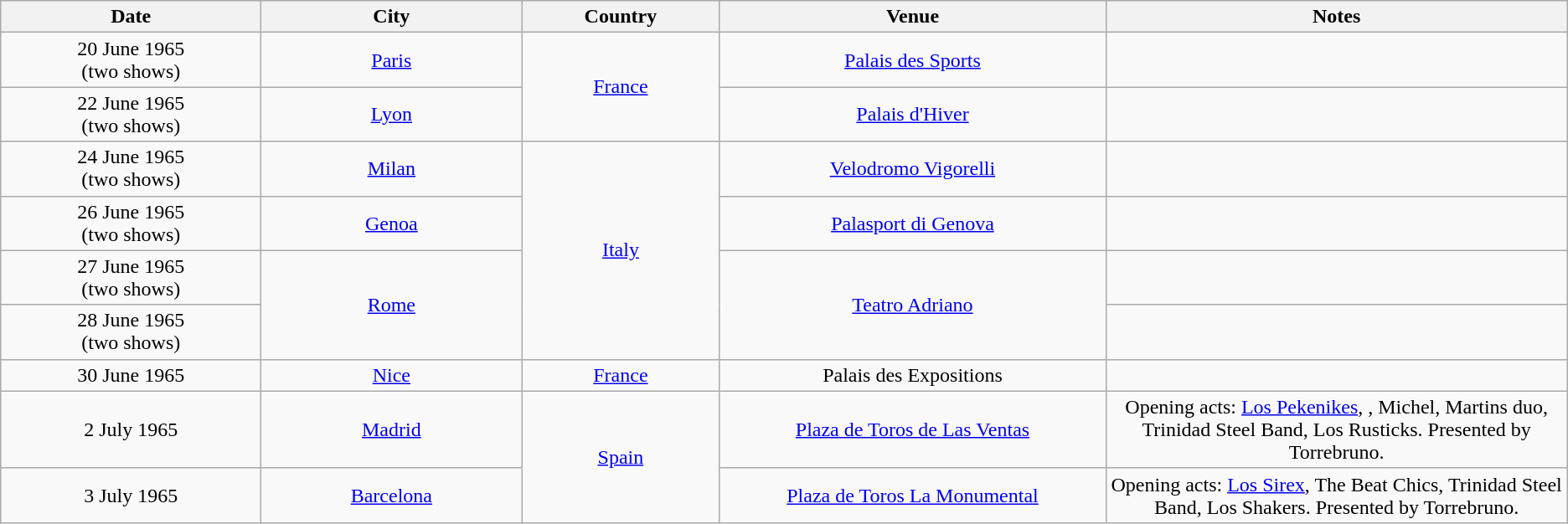<table class="wikitable" style="text-align:center;">
<tr>
<th width="200">Date</th>
<th width="200">City</th>
<th width="150">Country</th>
<th width="300">Venue</th>
<th>Notes</th>
</tr>
<tr>
<td>20 June 1965<br>(two shows)</td>
<td><a href='#'>Paris</a></td>
<td rowspan="2"><a href='#'>France</a></td>
<td><a href='#'>Palais des Sports</a></td>
<td></td>
</tr>
<tr>
<td>22 June 1965<br>(two shows)</td>
<td><a href='#'>Lyon</a></td>
<td><a href='#'>Palais d'Hiver</a></td>
<td></td>
</tr>
<tr>
<td>24 June 1965<br>(two shows)</td>
<td><a href='#'>Milan</a></td>
<td rowspan="4"><a href='#'>Italy</a></td>
<td><a href='#'>Velodromo Vigorelli</a></td>
<td></td>
</tr>
<tr>
<td>26 June 1965<br>(two shows)</td>
<td><a href='#'>Genoa</a></td>
<td><a href='#'>Palasport di Genova</a></td>
<td></td>
</tr>
<tr>
<td>27 June 1965<br>(two shows)</td>
<td rowspan="2"><a href='#'>Rome</a></td>
<td rowspan="2"><a href='#'>Teatro Adriano</a></td>
<td></td>
</tr>
<tr>
<td>28 June 1965<br>(two shows)</td>
<td></td>
</tr>
<tr>
<td>30 June 1965</td>
<td><a href='#'>Nice</a></td>
<td><a href='#'>France</a></td>
<td>Palais des Expositions</td>
<td></td>
</tr>
<tr>
<td>2 July 1965</td>
<td><a href='#'>Madrid</a></td>
<td rowspan="2"><a href='#'>Spain</a></td>
<td><a href='#'>Plaza de Toros de Las Ventas</a></td>
<td>Opening acts: <a href='#'>Los Pekenikes</a>, , Michel, Martins duo, Trinidad Steel Band, Los Rusticks. Presented by Torrebruno.</td>
</tr>
<tr>
<td>3 July 1965</td>
<td><a href='#'>Barcelona</a></td>
<td><a href='#'>Plaza de Toros La Monumental</a></td>
<td>Opening acts: <a href='#'>Los Sirex</a>, The Beat Chics, Trinidad Steel Band, Los Shakers. Presented by Torrebruno.</td>
</tr>
</table>
